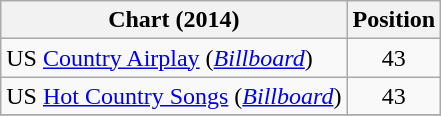<table class="wikitable sortable">
<tr>
<th scope="col">Chart (2014)</th>
<th scope="col">Position</th>
</tr>
<tr>
<td>US <a href='#'>Country Airplay</a> (<em><a href='#'>Billboard</a></em>)</td>
<td align="center">43</td>
</tr>
<tr>
<td>US <a href='#'>Hot Country Songs</a> (<em><a href='#'>Billboard</a></em>)</td>
<td align="center">43</td>
</tr>
<tr>
</tr>
</table>
